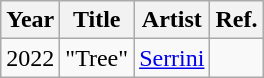<table class="wikitable plainrowheaders">
<tr>
<th scope="col">Year</th>
<th scope="col">Title</th>
<th>Artist</th>
<th>Ref.</th>
</tr>
<tr>
<td>2022</td>
<td>"Tree"</td>
<td><a href='#'>Serrini</a></td>
<td></td>
</tr>
</table>
